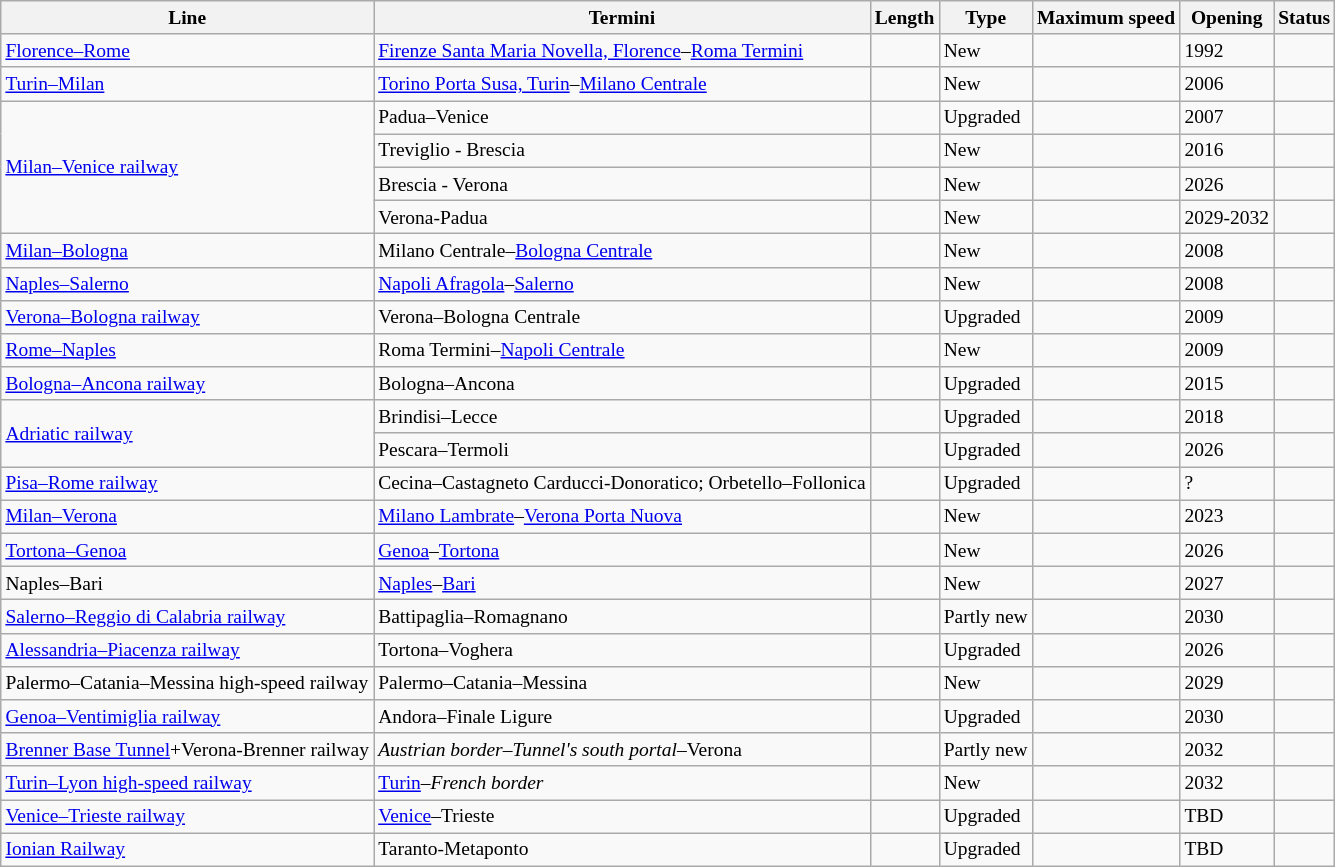<table class="wikitable sortable static-row-numbers static-row-header-hash" style="font-size:small;">
<tr>
<th>Line</th>
<th>Termini</th>
<th data-sort-type="number">Length</th>
<th>Type</th>
<th>Maximum speed</th>
<th>Opening</th>
<th>Status</th>
</tr>
<tr>
<td><a href='#'>Florence–Rome</a></td>
<td><a href='#'>Firenze Santa Maria Novella, Florence</a>–<a href='#'>Roma Termini</a></td>
<td></td>
<td>New</td>
<td></td>
<td>1992</td>
<td></td>
</tr>
<tr>
<td><a href='#'>Turin–Milan</a></td>
<td><a href='#'>Torino Porta Susa, Turin</a>–<a href='#'>Milano Centrale</a></td>
<td></td>
<td>New</td>
<td></td>
<td>2006</td>
<td></td>
</tr>
<tr>
<td rowspan="4"><a href='#'>Milan–Venice railway</a></td>
<td>Padua–Venice</td>
<td></td>
<td>Upgraded</td>
<td></td>
<td>2007</td>
<td></td>
</tr>
<tr>
<td>Treviglio - Brescia</td>
<td></td>
<td>New</td>
<td></td>
<td>2016</td>
<td></td>
</tr>
<tr>
<td>Brescia - Verona</td>
<td></td>
<td>New</td>
<td></td>
<td>2026</td>
<td></td>
</tr>
<tr>
<td>Verona-Padua</td>
<td></td>
<td>New</td>
<td></td>
<td>2029-2032</td>
<td></td>
</tr>
<tr>
<td><a href='#'>Milan–Bologna</a></td>
<td>Milano Centrale–<a href='#'>Bologna Centrale</a></td>
<td></td>
<td>New</td>
<td></td>
<td>2008</td>
<td></td>
</tr>
<tr>
<td><a href='#'>Naples–Salerno</a></td>
<td><a href='#'>Napoli Afragola</a>–<a href='#'>Salerno</a></td>
<td></td>
<td>New</td>
<td></td>
<td>2008</td>
<td></td>
</tr>
<tr>
<td><a href='#'>Verona–Bologna railway</a></td>
<td>Verona–Bologna Centrale</td>
<td></td>
<td>Upgraded</td>
<td></td>
<td>2009</td>
<td></td>
</tr>
<tr>
<td><a href='#'>Rome–Naples</a></td>
<td>Roma Termini–<a href='#'>Napoli Centrale</a></td>
<td></td>
<td>New</td>
<td></td>
<td>2009</td>
<td></td>
</tr>
<tr>
<td><a href='#'>Bologna–Ancona railway</a></td>
<td>Bologna–Ancona</td>
<td></td>
<td>Upgraded</td>
<td></td>
<td>2015</td>
<td></td>
</tr>
<tr>
<td rowspan="2"><a href='#'>Adriatic railway</a></td>
<td>Brindisi–Lecce</td>
<td></td>
<td>Upgraded</td>
<td></td>
<td>2018</td>
<td></td>
</tr>
<tr>
<td>Pescara–Termoli</td>
<td></td>
<td>Upgraded</td>
<td></td>
<td>2026</td>
<td></td>
</tr>
<tr>
<td><a href='#'>Pisa–Rome railway</a></td>
<td>Cecina–Castagneto Carducci-Donoratico; Orbetello–Follonica</td>
<td></td>
<td>Upgraded</td>
<td></td>
<td>?</td>
<td></td>
</tr>
<tr>
<td><a href='#'>Milan–Verona</a></td>
<td><a href='#'>Milano Lambrate</a>–<a href='#'>Verona Porta Nuova</a></td>
<td></td>
<td>New</td>
<td></td>
<td>2023</td>
<td></td>
</tr>
<tr>
<td><a href='#'>Tortona–Genoa</a></td>
<td><a href='#'>Genoa</a>–<a href='#'>Tortona</a></td>
<td></td>
<td>New</td>
<td></td>
<td>2026</td>
<td></td>
</tr>
<tr>
<td>Naples–Bari</td>
<td><a href='#'>Naples</a>–<a href='#'>Bari</a></td>
<td></td>
<td>New</td>
<td></td>
<td>2027</td>
<td></td>
</tr>
<tr>
<td><a href='#'>Salerno–Reggio di Calabria railway</a></td>
<td>Battipaglia–Romagnano</td>
<td></td>
<td>Partly new</td>
<td></td>
<td>2030</td>
<td></td>
</tr>
<tr>
<td><a href='#'>Alessandria–Piacenza railway</a></td>
<td>Tortona–Voghera</td>
<td></td>
<td>Upgraded</td>
<td></td>
<td>2026</td>
<td></td>
</tr>
<tr>
<td>Palermo–Catania–Messina high-speed railway</td>
<td>Palermo–Catania–Messina</td>
<td></td>
<td>New</td>
<td></td>
<td>2029</td>
<td></td>
</tr>
<tr>
<td><a href='#'>Genoa–Ventimiglia railway</a></td>
<td>Andora–Finale Ligure</td>
<td></td>
<td>Upgraded</td>
<td></td>
<td>2030</td>
<td></td>
</tr>
<tr>
<td><a href='#'>Brenner Base Tunnel</a>+Verona-Brenner railway</td>
<td><em>Austrian border</em>–<em>Tunnel's south portal</em>–Verona</td>
<td></td>
<td>Partly new</td>
<td></td>
<td>2032</td>
<td></td>
</tr>
<tr>
<td><a href='#'>Turin–Lyon high-speed railway</a></td>
<td><a href='#'>Turin</a>–<em>French border</em></td>
<td></td>
<td>New</td>
<td></td>
<td>2032</td>
<td></td>
</tr>
<tr>
<td><a href='#'>Venice–Trieste railway</a></td>
<td><a href='#'>Venice</a>–Trieste</td>
<td></td>
<td>Upgraded</td>
<td></td>
<td>TBD</td>
<td></td>
</tr>
<tr>
<td><a href='#'>Ionian Railway</a></td>
<td>Taranto-Metaponto</td>
<td></td>
<td>Upgraded</td>
<td></td>
<td>TBD</td>
<td></td>
</tr>
</table>
